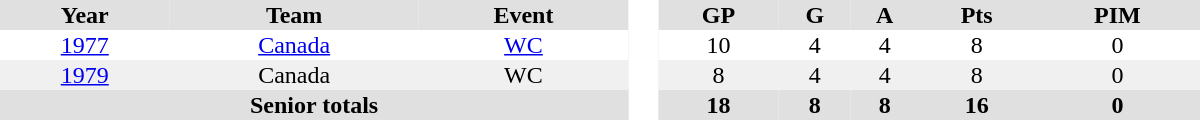<table border="0" cellpadding="1" cellspacing="0" style="text-align:center; width:50em">
<tr ALIGN="center" bgcolor="#e0e0e0">
<th>Year</th>
<th>Team</th>
<th>Event</th>
<th rowspan="99" bgcolor="#ffffff"> </th>
<th>GP</th>
<th>G</th>
<th>A</th>
<th>Pts</th>
<th>PIM</th>
</tr>
<tr>
<td><a href='#'>1977</a></td>
<td><a href='#'>Canada</a></td>
<td><a href='#'>WC</a></td>
<td>10</td>
<td>4</td>
<td>4</td>
<td>8</td>
<td>0</td>
</tr>
<tr bgcolor="#f0f0f0">
<td><a href='#'>1979</a></td>
<td>Canada</td>
<td>WC</td>
<td>8</td>
<td>4</td>
<td>4</td>
<td>8</td>
<td>0</td>
</tr>
<tr bgcolor="#e0e0e0">
<th colspan=3>Senior totals</th>
<th>18</th>
<th>8</th>
<th>8</th>
<th>16</th>
<th>0</th>
</tr>
</table>
